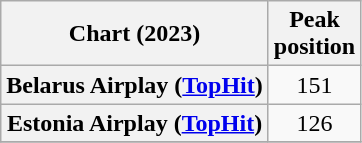<table class="wikitable sortable plainrowheaders" style="text-align:center">
<tr>
<th scope="col">Chart (2023)</th>
<th scope="col">Peak<br>position</th>
</tr>
<tr>
<th scope="row">Belarus Airplay (<a href='#'>TopHit</a>)</th>
<td>151</td>
</tr>
<tr>
<th scope="row">Estonia Airplay (<a href='#'>TopHit</a>)</th>
<td>126</td>
</tr>
<tr>
</tr>
</table>
